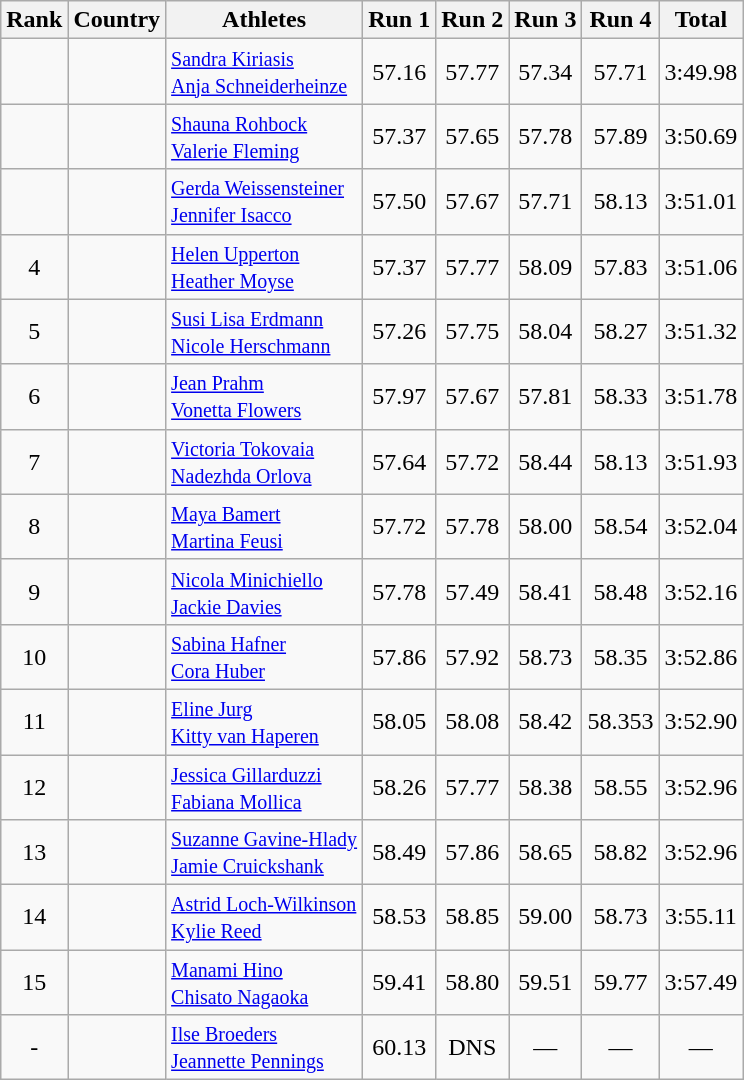<table class="wikitable sortable" style="text-align:center">
<tr>
<th>Rank</th>
<th>Country</th>
<th>Athletes</th>
<th>Run 1</th>
<th>Run 2</th>
<th>Run 3</th>
<th>Run 4</th>
<th>Total</th>
</tr>
<tr>
<td></td>
<td align="left"></td>
<td align="left"><small><a href='#'>Sandra Kiriasis</a> <br> <a href='#'>Anja Schneiderheinze</a></small></td>
<td>57.16</td>
<td>57.77</td>
<td>57.34</td>
<td>57.71</td>
<td>3:49.98</td>
</tr>
<tr>
<td></td>
<td align="left"></td>
<td align="left"><small><a href='#'>Shauna Rohbock</a> <br> <a href='#'>Valerie Fleming</a></small></td>
<td>57.37</td>
<td>57.65</td>
<td>57.78</td>
<td>57.89</td>
<td>3:50.69</td>
</tr>
<tr>
<td></td>
<td align="left"></td>
<td align="left"><small><a href='#'>Gerda Weissensteiner</a> <br> <a href='#'>Jennifer Isacco</a></small></td>
<td>57.50</td>
<td>57.67</td>
<td>57.71</td>
<td>58.13</td>
<td>3:51.01</td>
</tr>
<tr>
<td>4</td>
<td align="left"></td>
<td align="left"><small><a href='#'>Helen Upperton</a> <br> <a href='#'>Heather Moyse</a></small></td>
<td>57.37</td>
<td>57.77</td>
<td>58.09</td>
<td>57.83</td>
<td>3:51.06</td>
</tr>
<tr>
<td>5</td>
<td align="left"></td>
<td align="left"><small><a href='#'>Susi Lisa Erdmann</a> <br> <a href='#'>Nicole Herschmann</a></small></td>
<td>57.26</td>
<td>57.75</td>
<td>58.04</td>
<td>58.27</td>
<td>3:51.32</td>
</tr>
<tr>
<td>6</td>
<td align="left"></td>
<td align="left"><small><a href='#'>Jean Prahm</a> <br> <a href='#'>Vonetta Flowers</a></small></td>
<td>57.97</td>
<td>57.67</td>
<td>57.81</td>
<td>58.33</td>
<td>3:51.78</td>
</tr>
<tr>
<td>7</td>
<td align="left"></td>
<td align="left"><small><a href='#'>Victoria Tokovaia</a> <br> <a href='#'>Nadezhda Orlova</a></small></td>
<td>57.64</td>
<td>57.72</td>
<td>58.44</td>
<td>58.13</td>
<td>3:51.93</td>
</tr>
<tr>
<td>8</td>
<td align="left"></td>
<td align="left"><small><a href='#'>Maya Bamert</a> <br> <a href='#'>Martina Feusi</a></small></td>
<td>57.72</td>
<td>57.78</td>
<td>58.00</td>
<td>58.54</td>
<td>3:52.04</td>
</tr>
<tr>
<td>9</td>
<td align="left"></td>
<td align="left"><small><a href='#'>Nicola Minichiello</a> <br> <a href='#'>Jackie Davies</a></small></td>
<td>57.78</td>
<td>57.49</td>
<td>58.41</td>
<td>58.48</td>
<td>3:52.16</td>
</tr>
<tr>
<td>10</td>
<td align="left"></td>
<td align="left"><small><a href='#'>Sabina Hafner</a> <br> <a href='#'>Cora Huber</a></small></td>
<td>57.86</td>
<td>57.92</td>
<td>58.73</td>
<td>58.35</td>
<td>3:52.86</td>
</tr>
<tr>
<td>11</td>
<td align="left"></td>
<td align="left"><small><a href='#'>Eline Jurg</a> <br> <a href='#'>Kitty van Haperen</a></small></td>
<td>58.05</td>
<td>58.08</td>
<td>58.42</td>
<td>58.353</td>
<td>3:52.90</td>
</tr>
<tr>
<td>12</td>
<td align="left"></td>
<td align="left"><small><a href='#'>Jessica Gillarduzzi</a> <br> <a href='#'>Fabiana Mollica</a></small></td>
<td>58.26</td>
<td>57.77</td>
<td>58.38</td>
<td>58.55</td>
<td>3:52.96</td>
</tr>
<tr>
<td>13</td>
<td align="left"></td>
<td align="left"><small><a href='#'>Suzanne Gavine-Hlady</a> <br> <a href='#'>Jamie Cruickshank</a></small></td>
<td>58.49</td>
<td>57.86</td>
<td>58.65</td>
<td>58.82</td>
<td>3:52.96</td>
</tr>
<tr>
<td>14</td>
<td align="left"></td>
<td align="left"><small><a href='#'>Astrid Loch-Wilkinson</a> <br> <a href='#'>Kylie Reed</a></small></td>
<td>58.53</td>
<td>58.85</td>
<td>59.00</td>
<td>58.73</td>
<td>3:55.11</td>
</tr>
<tr>
<td>15</td>
<td align="left"></td>
<td align="left"><small><a href='#'>Manami Hino</a> <br> <a href='#'>Chisato Nagaoka</a></small></td>
<td>59.41</td>
<td>58.80</td>
<td>59.51</td>
<td>59.77</td>
<td>3:57.49</td>
</tr>
<tr>
<td>-</td>
<td align="left"></td>
<td align="left"><small><a href='#'>Ilse Broeders</a> <br> <a href='#'>Jeannette Pennings</a></small></td>
<td>60.13</td>
<td>DNS</td>
<td>—</td>
<td>—</td>
<td>—</td>
</tr>
</table>
